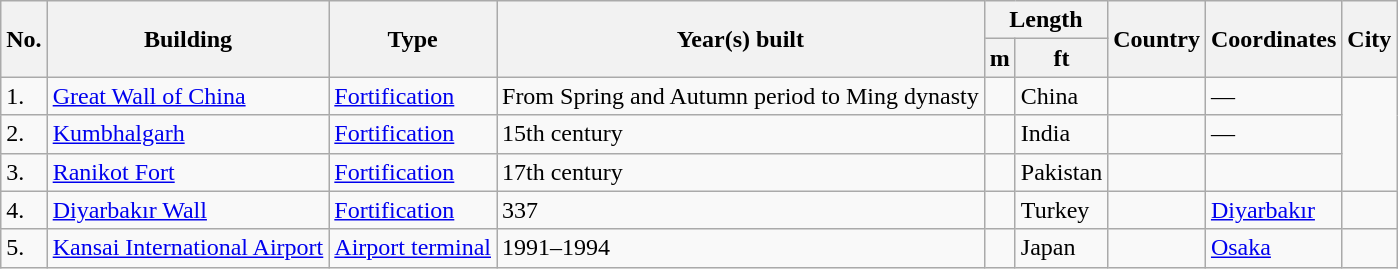<table class="wikitable sortable">
<tr>
<th rowspan=2>No.</th>
<th rowspan=2>Building</th>
<th rowspan=2>Type</th>
<th rowspan=2>Year(s) built</th>
<th colspan=2>Length</th>
<th rowspan="2">Country</th>
<th rowspan="2">Coordinates</th>
<th rowspan="2">City</th>
</tr>
<tr>
<th>m</th>
<th>ft</th>
</tr>
<tr>
<td>1.</td>
<td><a href='#'>Great Wall of China</a></td>
<td><a href='#'>Fortification</a></td>
<td>From Spring and Autumn period to Ming dynasty</td>
<td></td>
<td>China</td>
<td></td>
<td>—</td>
</tr>
<tr>
<td>2.</td>
<td><a href='#'>Kumbhalgarh</a></td>
<td><a href='#'>Fortification</a></td>
<td>15th century</td>
<td></td>
<td>India</td>
<td></td>
<td>—</td>
</tr>
<tr>
<td>3.</td>
<td><a href='#'>Ranikot Fort</a></td>
<td><a href='#'>Fortification</a></td>
<td>17th century</td>
<td></td>
<td>Pakistan</td>
<td></td>
<td></td>
</tr>
<tr>
<td>4.</td>
<td><a href='#'>Diyarbakır Wall</a></td>
<td><a href='#'>Fortification</a></td>
<td>337</td>
<td></td>
<td>Turkey</td>
<td></td>
<td><a href='#'>Diyarbakır</a></td>
<td></td>
</tr>
<tr>
<td>5.</td>
<td><a href='#'>Kansai International Airport</a></td>
<td><a href='#'>Airport terminal</a></td>
<td>1991–1994</td>
<td></td>
<td>Japan</td>
<td></td>
<td><a href='#'>Osaka</a></td>
</tr>
</table>
